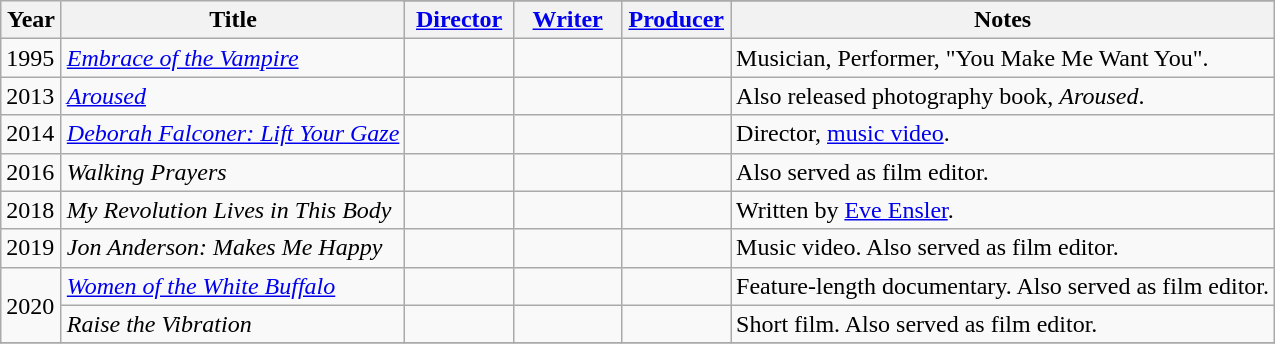<table class="wikitable">
<tr>
<th rowspan="2" style="width:33px;">Year</th>
<th rowspan="2">Title</th>
</tr>
<tr>
<th width=65><a href='#'>Director</a></th>
<th width=65><a href='#'>Writer</a></th>
<th width=65><a href='#'>Producer</a></th>
<th scope="col">Notes</th>
</tr>
<tr>
<td>1995</td>
<td><em><a href='#'>Embrace of the Vampire</a></em></td>
<td></td>
<td></td>
<td></td>
<td>Musician, Performer, "You Make Me Want You".</td>
</tr>
<tr>
<td>2013</td>
<td><em><a href='#'>Aroused</a></em></td>
<td></td>
<td></td>
<td></td>
<td>Also released photography book, <em>Aroused</em>.</td>
</tr>
<tr>
<td>2014</td>
<td><em><a href='#'>Deborah Falconer: Lift Your Gaze</a></em></td>
<td></td>
<td></td>
<td></td>
<td>Director, <a href='#'>music video</a>.</td>
</tr>
<tr>
<td>2016</td>
<td><em>Walking Prayers</em></td>
<td></td>
<td></td>
<td></td>
<td>Also served as film editor.</td>
</tr>
<tr>
<td>2018</td>
<td><em>My Revolution Lives in This Body</em></td>
<td></td>
<td></td>
<td></td>
<td>Written by <a href='#'>Eve Ensler</a>.</td>
</tr>
<tr>
<td>2019</td>
<td><em>Jon Anderson: Makes Me Happy</em></td>
<td></td>
<td></td>
<td></td>
<td>Music video. Also served as film editor.</td>
</tr>
<tr>
<td rowspan=2>2020</td>
<td><em><a href='#'>Women of the White Buffalo</a></em></td>
<td></td>
<td></td>
<td></td>
<td>Feature-length documentary. Also served as film editor.</td>
</tr>
<tr>
<td><em>Raise the Vibration</em></td>
<td></td>
<td></td>
<td></td>
<td>Short film. Also served as film editor.</td>
</tr>
<tr>
</tr>
</table>
